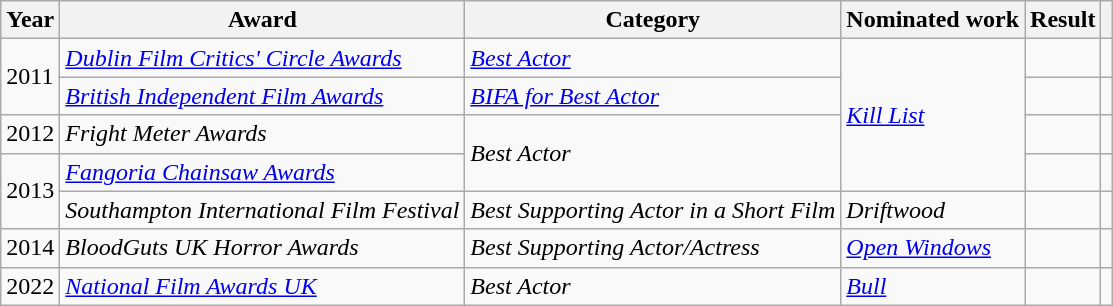<table class="wikitable">
<tr>
<th>Year</th>
<th>Award</th>
<th>Category</th>
<th>Nominated work</th>
<th>Result</th>
<th></th>
</tr>
<tr>
<td rowspan="2">2011</td>
<td><em><a href='#'>Dublin Film Critics' Circle Awards</a></em></td>
<td><em><a href='#'>Best Actor</a></em></td>
<td rowspan="4"><em><a href='#'>Kill List</a></em></td>
<td></td>
<td></td>
</tr>
<tr>
<td><em><a href='#'>British Independent Film Awards</a></em></td>
<td><em><a href='#'>BIFA for Best Actor</a></em></td>
<td></td>
<td></td>
</tr>
<tr>
<td>2012</td>
<td><em>Fright Meter Awards</em></td>
<td rowspan="2"><em>Best Actor</em></td>
<td></td>
<td></td>
</tr>
<tr>
<td rowspan="2">2013</td>
<td><em><a href='#'>Fangoria Chainsaw Awards</a></em></td>
<td></td>
<td></td>
</tr>
<tr>
<td><em>Southampton International Film Festival</em></td>
<td><em>Best Supporting Actor in a Short Film</em></td>
<td><em>Driftwood</em></td>
<td></td>
<td></td>
</tr>
<tr>
<td>2014</td>
<td><em>BloodGuts UK Horror Awards</em></td>
<td><em>Best Supporting Actor/Actress</em></td>
<td><em><a href='#'>Open Windows</a></em></td>
<td></td>
<td></td>
</tr>
<tr>
<td>2022</td>
<td><em><a href='#'>National Film Awards UK</a></em></td>
<td><em>Best Actor</em></td>
<td><a href='#'><em>Bull</em></a></td>
<td></td>
<td></td>
</tr>
</table>
